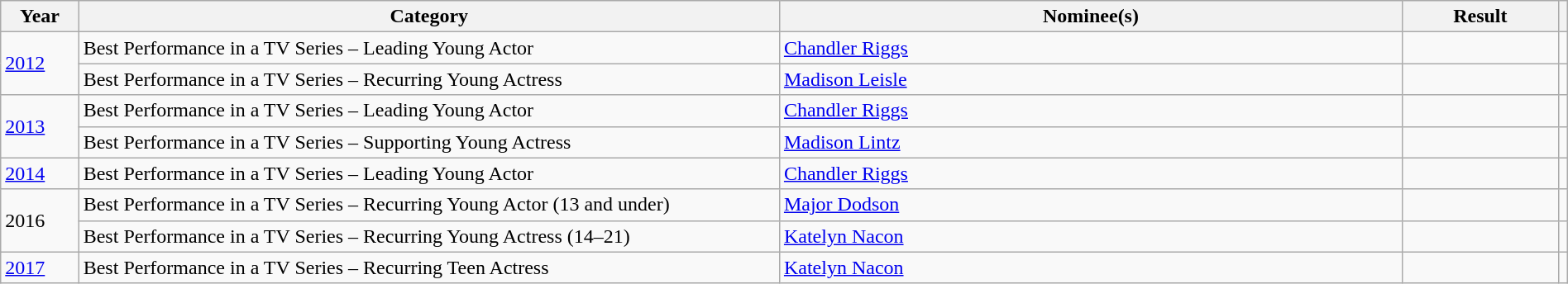<table class="wikitable" width=100%>
<tr>
<th width=5%>Year</th>
<th width=45%>Category</th>
<th width=40%>Nominee(s)</th>
<th width=10%>Result</th>
<th width=5%></th>
</tr>
<tr>
<td rowspan=2><a href='#'>2012</a></td>
<td>Best Performance in a TV Series – Leading Young Actor</td>
<td><a href='#'>Chandler Riggs</a></td>
<td></td>
<td></td>
</tr>
<tr>
<td>Best Performance in a TV Series – Recurring Young Actress</td>
<td><a href='#'>Madison Leisle</a></td>
<td></td>
<td></td>
</tr>
<tr>
<td rowspan=2><a href='#'>2013</a></td>
<td>Best Performance in a TV Series – Leading Young Actor</td>
<td><a href='#'>Chandler Riggs</a></td>
<td></td>
<td></td>
</tr>
<tr>
<td>Best Performance in a TV Series – Supporting Young Actress</td>
<td><a href='#'>Madison Lintz</a></td>
<td></td>
<td></td>
</tr>
<tr>
<td><a href='#'>2014</a></td>
<td>Best Performance in a TV Series – Leading Young Actor</td>
<td><a href='#'>Chandler Riggs</a></td>
<td></td>
<td></td>
</tr>
<tr>
<td rowspan=2>2016</td>
<td>Best Performance in a TV Series – Recurring Young Actor (13 and under)</td>
<td><a href='#'>Major Dodson</a></td>
<td></td>
<td></td>
</tr>
<tr>
<td>Best Performance in a TV Series – Recurring Young Actress (14–21)</td>
<td><a href='#'>Katelyn Nacon</a></td>
<td></td>
<td></td>
</tr>
<tr>
<td><a href='#'>2017</a></td>
<td>Best Performance in a TV Series – Recurring Teen Actress</td>
<td><a href='#'>Katelyn Nacon</a></td>
<td></td>
<td></td>
</tr>
</table>
